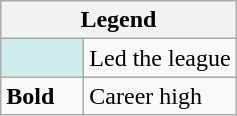<table class="wikitable mw-collapsible mw-collapsed">
<tr>
<th colspan="2">Legend</th>
</tr>
<tr>
<td style="background:#cfecec; width:3em;"></td>
<td>Led the league</td>
</tr>
<tr>
<td><strong>Bold</strong></td>
<td>Career high</td>
</tr>
</table>
